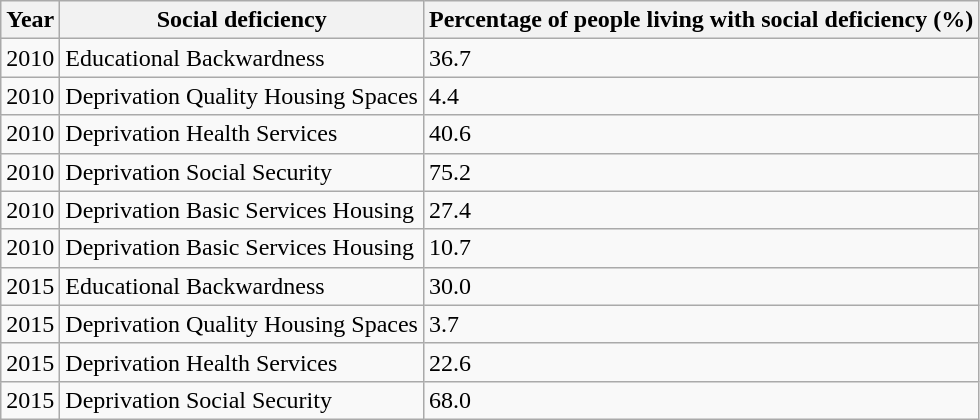<table class="wikitable sortable">
<tr>
<th>Year</th>
<th>Social deficiency</th>
<th>Percentage of people living with social deficiency (%)</th>
</tr>
<tr>
<td>2010</td>
<td>Educational Backwardness</td>
<td>36.7</td>
</tr>
<tr>
<td>2010</td>
<td>Deprivation Quality Housing Spaces</td>
<td>4.4</td>
</tr>
<tr>
<td>2010</td>
<td>Deprivation Health Services</td>
<td>40.6</td>
</tr>
<tr>
<td>2010</td>
<td>Deprivation Social Security</td>
<td>75.2</td>
</tr>
<tr>
<td>2010</td>
<td>Deprivation Basic Services Housing</td>
<td>27.4</td>
</tr>
<tr>
<td>2010</td>
<td>Deprivation Basic Services Housing</td>
<td>10.7</td>
</tr>
<tr>
<td>2015</td>
<td>Educational Backwardness</td>
<td>30.0</td>
</tr>
<tr>
<td>2015</td>
<td>Deprivation Quality Housing Spaces</td>
<td>3.7</td>
</tr>
<tr>
<td>2015</td>
<td>Deprivation Health Services</td>
<td>22.6</td>
</tr>
<tr>
<td>2015</td>
<td>Deprivation Social Security</td>
<td>68.0</td>
</tr>
</table>
